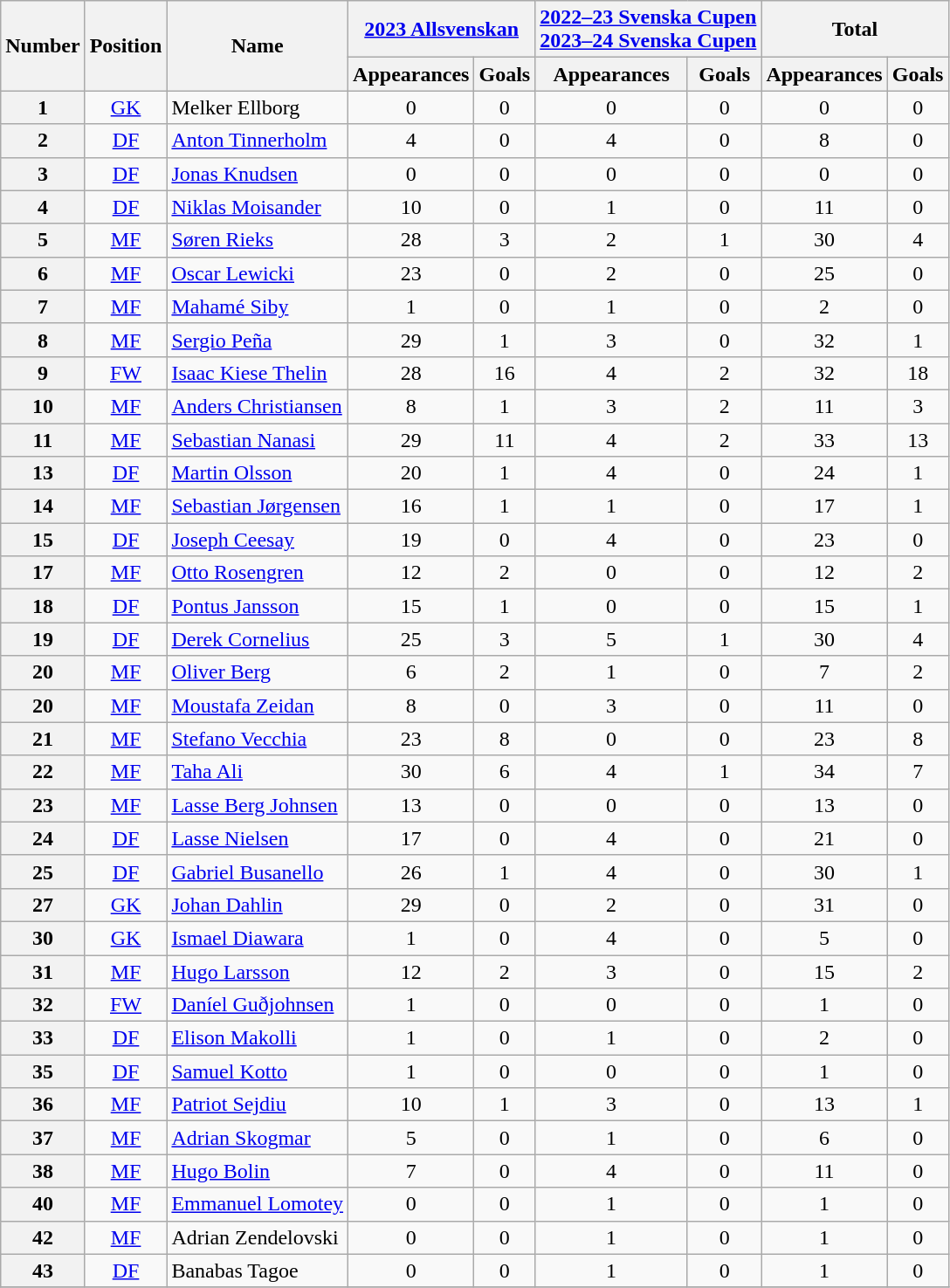<table class="wikitable sortable plainrowheaders" style="text-align:center">
<tr>
<th rowspan="2" scope="col">Number</th>
<th rowspan="2" scope="col">Position</th>
<th rowspan="2" scope="col">Name</th>
<th colspan="2"><a href='#'>2023 Allsvenskan</a></th>
<th colspan="2"><a href='#'>2022–23 Svenska Cupen</a><br><a href='#'>2023–24 Svenska Cupen</a></th>
<th colspan="2">Total</th>
</tr>
<tr>
<th>Appearances</th>
<th>Goals</th>
<th>Appearances</th>
<th>Goals</th>
<th>Appearances</th>
<th>Goals</th>
</tr>
<tr>
<th style="text-align:center" scope="row">1</th>
<td><a href='#'>GK</a></td>
<td style="text-align:left;">Melker Ellborg<br></td>
<td>0</td>
<td>0<br></td>
<td>0</td>
<td>0<br></td>
<td>0</td>
<td>0</td>
</tr>
<tr>
<th style="text-align:center" scope="row">2</th>
<td><a href='#'>DF</a></td>
<td style="text-align:left;"><a href='#'>Anton Tinnerholm</a><br></td>
<td>4</td>
<td>0<br></td>
<td>4</td>
<td>0<br></td>
<td>8</td>
<td>0</td>
</tr>
<tr>
<th style="text-align:center" scope="row">3</th>
<td><a href='#'>DF</a></td>
<td style="text-align:left;"><a href='#'>Jonas Knudsen</a><br></td>
<td>0</td>
<td>0<br></td>
<td>0</td>
<td>0<br></td>
<td>0</td>
<td>0</td>
</tr>
<tr>
<th style="text-align:center" scope="row">4</th>
<td><a href='#'>DF</a></td>
<td style="text-align:left;"><a href='#'>Niklas Moisander</a><br></td>
<td>10</td>
<td>0<br></td>
<td>1</td>
<td>0<br></td>
<td>11</td>
<td>0</td>
</tr>
<tr>
<th style="text-align:center" scope="row">5</th>
<td><a href='#'>MF</a></td>
<td style="text-align:left;"><a href='#'>Søren Rieks</a><br></td>
<td>28</td>
<td>3<br></td>
<td>2</td>
<td>1<br></td>
<td>30</td>
<td>4</td>
</tr>
<tr>
<th style="text-align:center" scope="row">6</th>
<td><a href='#'>MF</a></td>
<td style="text-align:left;"><a href='#'>Oscar Lewicki</a><br></td>
<td>23</td>
<td>0<br></td>
<td>2</td>
<td>0<br></td>
<td>25</td>
<td>0</td>
</tr>
<tr>
<th style="text-align:center" scope="row">7</th>
<td><a href='#'>MF</a></td>
<td style="text-align:left;"><a href='#'>Mahamé Siby</a><br></td>
<td>1</td>
<td>0<br></td>
<td>1</td>
<td>0<br></td>
<td>2</td>
<td>0</td>
</tr>
<tr>
<th style="text-align:center" scope="row">8</th>
<td><a href='#'>MF</a></td>
<td style="text-align:left;"><a href='#'>Sergio Peña</a><br></td>
<td>29</td>
<td>1<br></td>
<td>3</td>
<td>0<br></td>
<td>32</td>
<td>1</td>
</tr>
<tr>
<th style="text-align:center" scope="row">9</th>
<td><a href='#'>FW</a></td>
<td style="text-align:left;"><a href='#'>Isaac Kiese Thelin</a><br></td>
<td>28</td>
<td>16<br></td>
<td>4</td>
<td>2<br></td>
<td>32</td>
<td>18</td>
</tr>
<tr>
<th style="text-align:center" scope="row">10</th>
<td><a href='#'>MF</a></td>
<td style="text-align:left;"><a href='#'>Anders Christiansen</a><br></td>
<td>8</td>
<td>1<br></td>
<td>3</td>
<td>2<br></td>
<td>11</td>
<td>3</td>
</tr>
<tr>
<th style="text-align:center" scope="row">11</th>
<td><a href='#'>MF</a></td>
<td style="text-align:left;"><a href='#'>Sebastian Nanasi</a><br></td>
<td>29</td>
<td>11<br></td>
<td>4</td>
<td>2<br></td>
<td>33</td>
<td>13</td>
</tr>
<tr>
<th style="text-align:center" scope="row">13</th>
<td><a href='#'>DF</a></td>
<td style="text-align:left;"><a href='#'>Martin Olsson</a><br></td>
<td>20</td>
<td>1<br></td>
<td>4</td>
<td>0<br></td>
<td>24</td>
<td>1</td>
</tr>
<tr>
<th style="text-align:center" scope="row">14</th>
<td><a href='#'>MF</a></td>
<td style="text-align:left;"><a href='#'>Sebastian Jørgensen</a><br></td>
<td>16</td>
<td>1<br></td>
<td>1</td>
<td>0<br></td>
<td>17</td>
<td>1</td>
</tr>
<tr>
<th style="text-align:center" scope="row">15</th>
<td><a href='#'>DF</a></td>
<td style="text-align:left;"><a href='#'>Joseph Ceesay</a><br></td>
<td>19</td>
<td>0<br></td>
<td>4</td>
<td>0<br></td>
<td>23</td>
<td>0</td>
</tr>
<tr>
<th style="text-align:center" scope="row">17</th>
<td><a href='#'>MF</a></td>
<td style="text-align:left;"><a href='#'>Otto Rosengren</a><br></td>
<td>12</td>
<td>2<br></td>
<td>0</td>
<td>0<br></td>
<td>12</td>
<td>2</td>
</tr>
<tr>
<th style="text-align:center" scope="row">18</th>
<td><a href='#'>DF</a></td>
<td style="text-align:left;"><a href='#'>Pontus Jansson</a><br></td>
<td>15</td>
<td>1<br></td>
<td>0</td>
<td>0<br></td>
<td>15</td>
<td>1</td>
</tr>
<tr>
<th style="text-align:center" scope="row">19</th>
<td><a href='#'>DF</a></td>
<td style="text-align:left;"><a href='#'>Derek Cornelius</a><br></td>
<td>25</td>
<td>3<br></td>
<td>5</td>
<td>1<br></td>
<td>30</td>
<td>4</td>
</tr>
<tr>
<th style="text-align:center" scope="row">20</th>
<td><a href='#'>MF</a></td>
<td style="text-align:left;"><a href='#'>Oliver Berg</a><br></td>
<td>6</td>
<td>2<br></td>
<td>1</td>
<td>0<br></td>
<td>7</td>
<td>2</td>
</tr>
<tr>
<th style="text-align:center" scope="row">20</th>
<td><a href='#'>MF</a></td>
<td style="text-align:left;"><a href='#'>Moustafa Zeidan</a><br></td>
<td>8</td>
<td>0<br></td>
<td>3</td>
<td>0<br></td>
<td>11</td>
<td>0</td>
</tr>
<tr>
<th style="text-align:center" scope="row">21</th>
<td><a href='#'>MF</a></td>
<td style="text-align:left;"><a href='#'>Stefano Vecchia</a><br></td>
<td>23</td>
<td>8<br></td>
<td>0</td>
<td>0<br></td>
<td>23</td>
<td>8</td>
</tr>
<tr>
<th style="text-align:center" scope="row">22</th>
<td><a href='#'>MF</a></td>
<td style="text-align:left;"><a href='#'>Taha Ali</a><br></td>
<td>30</td>
<td>6<br></td>
<td>4</td>
<td>1<br></td>
<td>34</td>
<td>7</td>
</tr>
<tr>
<th style="text-align:center" scope="row">23</th>
<td><a href='#'>MF</a></td>
<td style="text-align:left;"><a href='#'>Lasse Berg Johnsen</a><br></td>
<td>13</td>
<td>0<br></td>
<td>0</td>
<td>0<br></td>
<td>13</td>
<td>0</td>
</tr>
<tr>
<th style="text-align:center" scope="row">24</th>
<td><a href='#'>DF</a></td>
<td style="text-align:left;"><a href='#'>Lasse Nielsen</a><br></td>
<td>17</td>
<td>0<br></td>
<td>4</td>
<td>0<br></td>
<td>21</td>
<td>0</td>
</tr>
<tr>
<th style="text-align:center" scope="row">25</th>
<td><a href='#'>DF</a></td>
<td style="text-align:left;"><a href='#'>Gabriel Busanello</a><br></td>
<td>26</td>
<td>1<br></td>
<td>4</td>
<td>0<br></td>
<td>30</td>
<td>1</td>
</tr>
<tr>
<th style="text-align:center" scope="row">27</th>
<td><a href='#'>GK</a></td>
<td style="text-align:left;"><a href='#'>Johan Dahlin</a><br></td>
<td>29</td>
<td>0<br></td>
<td>2</td>
<td>0<br></td>
<td>31</td>
<td>0</td>
</tr>
<tr>
<th style="text-align:center" scope="row">30</th>
<td><a href='#'>GK</a></td>
<td style="text-align:left;"><a href='#'>Ismael Diawara</a><br></td>
<td>1</td>
<td>0<br></td>
<td>4</td>
<td>0<br></td>
<td>5</td>
<td>0</td>
</tr>
<tr>
<th style="text-align:center" scope="row">31</th>
<td><a href='#'>MF</a></td>
<td style="text-align:left;"><a href='#'>Hugo Larsson</a><br></td>
<td>12</td>
<td>2<br></td>
<td>3</td>
<td>0<br></td>
<td>15</td>
<td>2</td>
</tr>
<tr>
<th style="text-align:center" scope="row">32</th>
<td><a href='#'>FW</a></td>
<td style="text-align:left;"><a href='#'>Daníel Guðjohnsen</a><br></td>
<td>1</td>
<td>0<br></td>
<td>0</td>
<td>0<br></td>
<td>1</td>
<td>0</td>
</tr>
<tr>
<th style="text-align:center" scope="row">33</th>
<td><a href='#'>DF</a></td>
<td style="text-align:left;"><a href='#'>Elison Makolli</a><br></td>
<td>1</td>
<td>0<br></td>
<td>1</td>
<td>0<br></td>
<td>2</td>
<td>0</td>
</tr>
<tr>
<th style="text-align:center" scope="row">35</th>
<td><a href='#'>DF</a></td>
<td style="text-align:left;"><a href='#'>Samuel Kotto</a><br></td>
<td>1</td>
<td>0<br></td>
<td>0</td>
<td>0<br></td>
<td>1</td>
<td>0</td>
</tr>
<tr>
<th style="text-align:center" scope="row">36</th>
<td><a href='#'>MF</a></td>
<td style="text-align:left;"><a href='#'>Patriot Sejdiu</a><br></td>
<td>10</td>
<td>1<br></td>
<td>3</td>
<td>0<br></td>
<td>13</td>
<td>1</td>
</tr>
<tr>
<th style="text-align:center" scope="row">37</th>
<td><a href='#'>MF</a></td>
<td style="text-align:left;"><a href='#'>Adrian Skogmar</a><br></td>
<td>5</td>
<td>0<br></td>
<td>1</td>
<td>0<br></td>
<td>6</td>
<td>0</td>
</tr>
<tr>
<th style="text-align:center" scope="row">38</th>
<td><a href='#'>MF</a></td>
<td style="text-align:left;"><a href='#'>Hugo Bolin</a><br></td>
<td>7</td>
<td>0<br></td>
<td>4</td>
<td>0<br></td>
<td>11</td>
<td>0</td>
</tr>
<tr>
<th style="text-align:center" scope="row">40</th>
<td><a href='#'>MF</a></td>
<td style="text-align:left;"><a href='#'>Emmanuel Lomotey</a><br></td>
<td>0</td>
<td>0<br></td>
<td>1</td>
<td>0<br></td>
<td>1</td>
<td>0</td>
</tr>
<tr>
<th style="text-align:center" scope="row">42</th>
<td><a href='#'>MF</a></td>
<td style="text-align:left;">Adrian Zendelovski<br></td>
<td>0</td>
<td>0<br></td>
<td>1</td>
<td>0<br></td>
<td>1</td>
<td>0</td>
</tr>
<tr>
<th style="text-align:center" scope="row">43</th>
<td><a href='#'>DF</a></td>
<td style="text-align:left;">Banabas Tagoe<br></td>
<td>0</td>
<td>0<br></td>
<td>1</td>
<td>0<br></td>
<td>1</td>
<td>0</td>
</tr>
<tr>
</tr>
</table>
